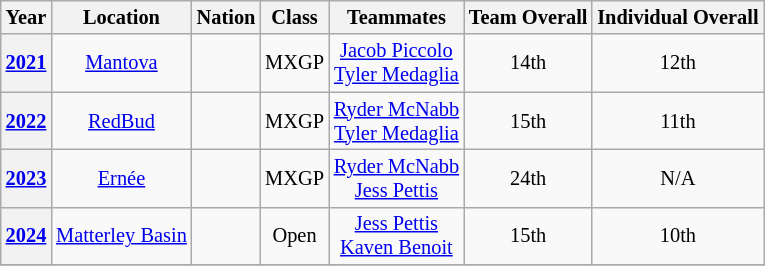<table class="wikitable" style="font-size: 85%; text-align:center">
<tr>
<th>Year</th>
<th>Location</th>
<th>Nation</th>
<th>Class</th>
<th>Teammates</th>
<th>Team Overall</th>
<th>Individual Overall</th>
</tr>
<tr>
<th><a href='#'>2021</a></th>
<td> <a href='#'>Mantova</a></td>
<td></td>
<td>MXGP</td>
<td><a href='#'>Jacob Piccolo</a><br><a href='#'>Tyler Medaglia</a></td>
<td>14th</td>
<td>12th</td>
</tr>
<tr>
<th><a href='#'>2022</a></th>
<td> <a href='#'>RedBud</a></td>
<td></td>
<td>MXGP</td>
<td><a href='#'>Ryder McNabb</a><br><a href='#'>Tyler Medaglia</a></td>
<td>15th</td>
<td>11th</td>
</tr>
<tr>
<th><a href='#'>2023</a></th>
<td> <a href='#'>Ernée</a></td>
<td></td>
<td>MXGP</td>
<td><a href='#'>Ryder McNabb</a><br><a href='#'>Jess Pettis</a></td>
<td>24th</td>
<td>N/A</td>
</tr>
<tr>
<th><a href='#'>2024</a></th>
<td> <a href='#'>Matterley Basin</a></td>
<td></td>
<td>Open</td>
<td><a href='#'>Jess Pettis</a><br><a href='#'>Kaven Benoit</a></td>
<td>15th</td>
<td>10th</td>
</tr>
<tr>
</tr>
</table>
